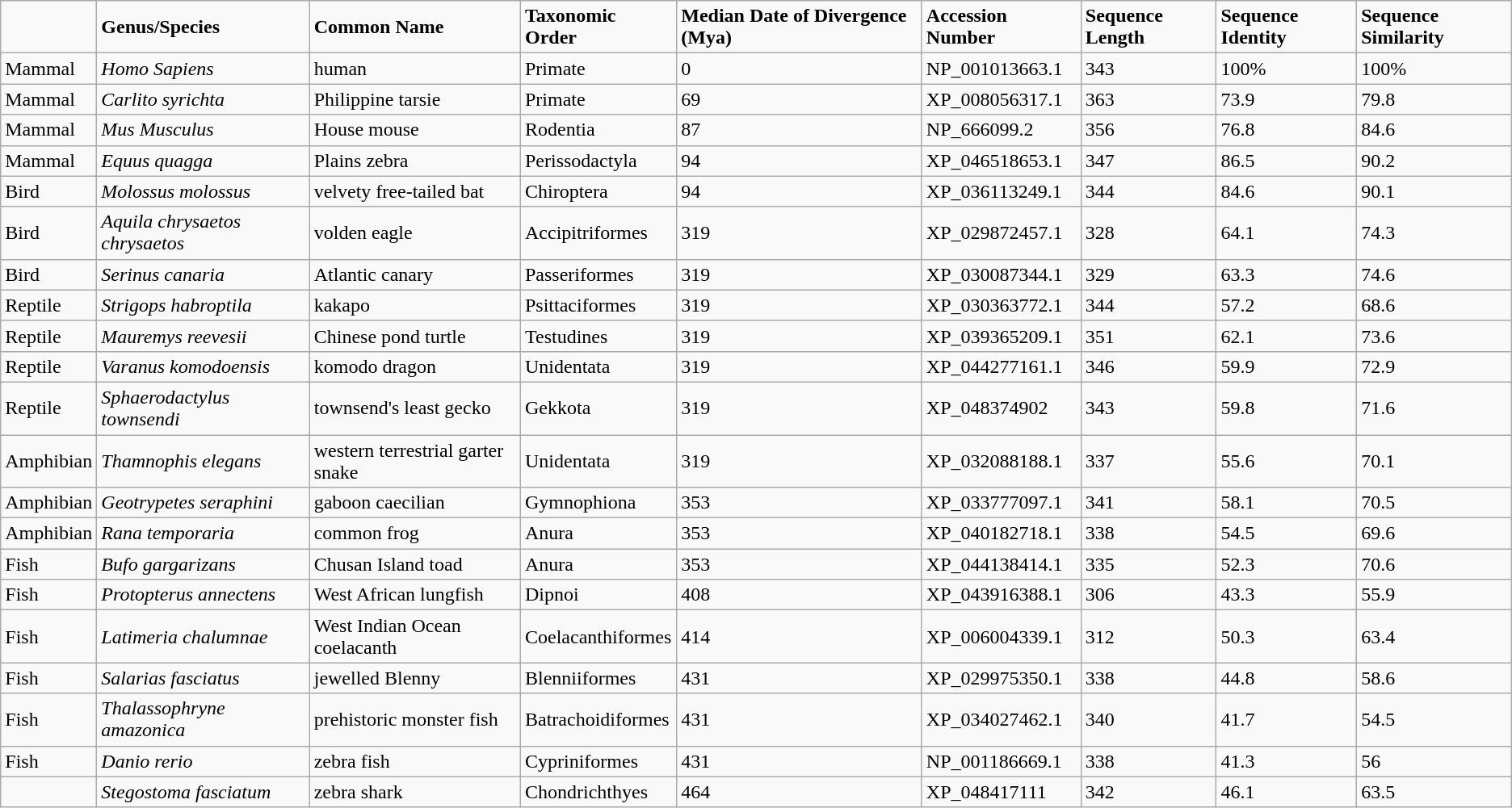<table class="wikitable">
<tr>
<td></td>
<td><strong>Genus/Species</strong></td>
<td><strong>Common Name</strong></td>
<td><strong>Taxonomic Order</strong></td>
<td><strong>Median  Date of Divergence (Mya)</strong></td>
<td><strong>Accession  Number</strong></td>
<td><strong>Sequence Length</strong></td>
<td><strong>Sequence Identity</strong></td>
<td><strong>Sequence  Similarity</strong></td>
</tr>
<tr>
<td>Mammal</td>
<td><em>Homo Sapiens</em></td>
<td>human</td>
<td>Primate</td>
<td>0</td>
<td>NP_001013663.1</td>
<td>343</td>
<td>100%</td>
<td>100%</td>
</tr>
<tr>
<td>Mammal</td>
<td><em>Carlito syrichta</em></td>
<td>Philippine tarsie</td>
<td>Primate</td>
<td>69</td>
<td>XP_008056317.1</td>
<td>363</td>
<td>73.9</td>
<td>79.8</td>
</tr>
<tr>
<td>Mammal</td>
<td><em>Mus Musculus</em></td>
<td>House mouse</td>
<td>Rodentia</td>
<td>87</td>
<td>NP_666099.2</td>
<td>356</td>
<td>76.8</td>
<td>84.6</td>
</tr>
<tr>
<td>Mammal</td>
<td><em>Equus quagga</em></td>
<td>Plains zebra</td>
<td>Perissodactyla</td>
<td>94</td>
<td>XP_046518653.1</td>
<td>347</td>
<td>86.5</td>
<td>90.2</td>
</tr>
<tr>
<td>Bird</td>
<td><em>Molossus molossus</em></td>
<td>velvety free-tailed bat</td>
<td>Chiroptera</td>
<td>94</td>
<td>XP_036113249.1</td>
<td>344</td>
<td>84.6</td>
<td>90.1</td>
</tr>
<tr>
<td>Bird</td>
<td><em>Aquila chrysaetos chrysaetos</em></td>
<td>volden eagle</td>
<td>Accipitriformes</td>
<td>319</td>
<td>XP_029872457.1</td>
<td>328</td>
<td>64.1</td>
<td>74.3</td>
</tr>
<tr>
<td>Bird</td>
<td><em>Serinus canaria</em></td>
<td>Atlantic canary</td>
<td>Passeriformes</td>
<td>319</td>
<td>XP_030087344.1</td>
<td>329</td>
<td>63.3</td>
<td>74.6</td>
</tr>
<tr>
<td>Reptile</td>
<td><em>Strigops habroptila</em></td>
<td>kakapo</td>
<td>Psittaciformes</td>
<td>319</td>
<td>XP_030363772.1</td>
<td>344</td>
<td>57.2</td>
<td>68.6</td>
</tr>
<tr>
<td>Reptile</td>
<td><em>Mauremys reevesii</em></td>
<td>Chinese pond turtle</td>
<td>Testudines</td>
<td>319</td>
<td>XP_039365209.1</td>
<td>351</td>
<td>62.1</td>
<td>73.6</td>
</tr>
<tr>
<td>Reptile</td>
<td><em>Varanus komodoensis</em></td>
<td>komodo dragon</td>
<td>Unidentata</td>
<td>319</td>
<td>XP_044277161.1</td>
<td>346</td>
<td>59.9</td>
<td>72.9</td>
</tr>
<tr>
<td>Reptile</td>
<td><em>Sphaerodactylus townsendi</em></td>
<td>townsend's least gecko</td>
<td>Gekkota</td>
<td>319</td>
<td>XP_048374902    </td>
<td>343</td>
<td>59.8</td>
<td>71.6</td>
</tr>
<tr>
<td>Amphibian</td>
<td><em>Thamnophis elegans</em></td>
<td>western terrestrial garter snake</td>
<td>Unidentata</td>
<td>319</td>
<td>XP_032088188.1</td>
<td>337</td>
<td>55.6</td>
<td>70.1</td>
</tr>
<tr>
<td>Amphibian</td>
<td><em>Geotrypetes seraphini</em></td>
<td>gaboon caecilian</td>
<td>Gymnophiona</td>
<td>353</td>
<td>XP_033777097.1</td>
<td>341</td>
<td>58.1</td>
<td>70.5</td>
</tr>
<tr>
<td>Amphibian</td>
<td><em>Rana temporaria</em></td>
<td>common frog</td>
<td>Anura</td>
<td>353</td>
<td>XP_040182718.1</td>
<td>338</td>
<td>54.5</td>
<td>69.6</td>
</tr>
<tr>
<td>Fish</td>
<td><em>Bufo gargarizans</em></td>
<td>Chusan Island toad</td>
<td>Anura</td>
<td>353</td>
<td>XP_044138414.1</td>
<td>335</td>
<td>52.3</td>
<td>70.6</td>
</tr>
<tr>
<td>Fish</td>
<td><em>Protopterus annectens</em></td>
<td>West African lungfish</td>
<td>Dipnoi</td>
<td>408</td>
<td>XP_043916388.1</td>
<td>306</td>
<td>43.3</td>
<td>55.9</td>
</tr>
<tr>
<td>Fish</td>
<td><em>Latimeria chalumnae</em></td>
<td>West Indian Ocean coelacanth</td>
<td>Coelacanthiformes</td>
<td>414</td>
<td>XP_006004339.1</td>
<td>312</td>
<td>50.3</td>
<td>63.4</td>
</tr>
<tr>
<td>Fish</td>
<td><em>Salarias fasciatus</em></td>
<td>jewelled Blenny</td>
<td>Blenniiformes</td>
<td>431</td>
<td>XP_029975350.1</td>
<td>338</td>
<td>44.8</td>
<td>58.6</td>
</tr>
<tr>
<td>Fish</td>
<td><em>Thalassophryne amazonica</em></td>
<td>prehistoric monster fish</td>
<td>Batrachoidiformes</td>
<td>431</td>
<td>XP_034027462.1</td>
<td>340</td>
<td>41.7</td>
<td>54.5</td>
</tr>
<tr>
<td>Fish</td>
<td><em>Danio rerio</em></td>
<td>zebra fish</td>
<td>Cypriniformes</td>
<td>431</td>
<td>NP_001186669.1</td>
<td>338</td>
<td>41.3</td>
<td>56</td>
</tr>
<tr>
<td></td>
<td><em>Stegostoma fasciatum</em></td>
<td>zebra shark</td>
<td>Chondrichthyes</td>
<td>464</td>
<td>XP_048417111  </td>
<td>342</td>
<td>46.1</td>
<td>63.5</td>
</tr>
</table>
